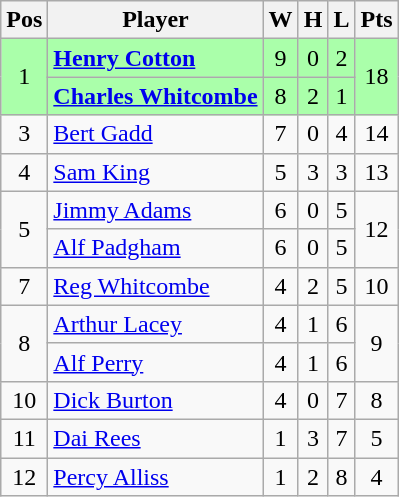<table class="wikitable" style="text-align: center;">
<tr>
<th>Pos</th>
<th>Player</th>
<th>W</th>
<th>H</th>
<th>L</th>
<th>Pts</th>
</tr>
<tr style="background:#aaffaa;">
<td rowspan=2>1</td>
<td style="text-align:left;"> <strong><a href='#'>Henry Cotton</a></strong></td>
<td>9</td>
<td>0</td>
<td>2</td>
<td rowspan=2>18</td>
</tr>
<tr style="background:#aaffaa;">
<td style="text-align:left;"> <strong><a href='#'>Charles Whitcombe</a></strong></td>
<td>8</td>
<td>2</td>
<td>1</td>
</tr>
<tr>
<td>3</td>
<td style="text-align:left;"> <a href='#'>Bert Gadd</a></td>
<td>7</td>
<td>0</td>
<td>4</td>
<td>14</td>
</tr>
<tr>
<td>4</td>
<td style="text-align:left;"> <a href='#'>Sam King</a></td>
<td>5</td>
<td>3</td>
<td>3</td>
<td>13</td>
</tr>
<tr>
<td rowspan=2>5</td>
<td style="text-align:left;"> <a href='#'>Jimmy Adams</a></td>
<td>6</td>
<td>0</td>
<td>5</td>
<td rowspan=2>12</td>
</tr>
<tr>
<td style="text-align:left;"> <a href='#'>Alf Padgham</a></td>
<td>6</td>
<td>0</td>
<td>5</td>
</tr>
<tr>
<td>7</td>
<td style="text-align:left;"> <a href='#'>Reg Whitcombe</a></td>
<td>4</td>
<td>2</td>
<td>5</td>
<td>10</td>
</tr>
<tr>
<td rowspan=2>8</td>
<td style="text-align:left;"> <a href='#'>Arthur Lacey</a></td>
<td>4</td>
<td>1</td>
<td>6</td>
<td rowspan=2>9</td>
</tr>
<tr>
<td style="text-align:left;"> <a href='#'>Alf Perry</a></td>
<td>4</td>
<td>1</td>
<td>6</td>
</tr>
<tr>
<td>10</td>
<td style="text-align:left;"> <a href='#'>Dick Burton</a></td>
<td>4</td>
<td>0</td>
<td>7</td>
<td>8</td>
</tr>
<tr>
<td>11</td>
<td style="text-align:left;"> <a href='#'>Dai Rees</a></td>
<td>1</td>
<td>3</td>
<td>7</td>
<td>5</td>
</tr>
<tr>
<td>12</td>
<td style="text-align:left;"> <a href='#'>Percy Alliss</a></td>
<td>1</td>
<td>2</td>
<td>8</td>
<td>4</td>
</tr>
</table>
